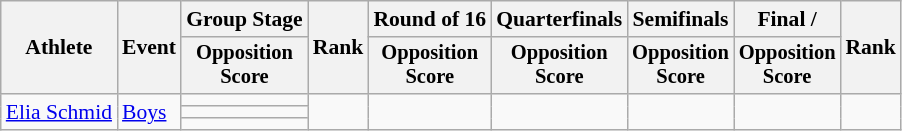<table class=wikitable style="font-size:90%">
<tr>
<th rowspan="2">Athlete</th>
<th rowspan="2">Event</th>
<th>Group Stage</th>
<th rowspan="2">Rank</th>
<th>Round of 16</th>
<th>Quarterfinals</th>
<th>Semifinals</th>
<th>Final / </th>
<th rowspan=2>Rank</th>
</tr>
<tr style="font-size:95%">
<th>Opposition<br>Score</th>
<th>Opposition<br>Score</th>
<th>Opposition<br>Score</th>
<th>Opposition<br>Score</th>
<th>Opposition<br>Score</th>
</tr>
<tr align=center>
<td align=left rowspan=3><a href='#'>Elia Schmid</a></td>
<td align=left rowspan=3><a href='#'>Boys</a></td>
<td></td>
<td rowspan=3></td>
<td rowspan=3></td>
<td rowspan=3></td>
<td rowspan=3></td>
<td rowspan=3></td>
<td rowspan=3></td>
</tr>
<tr align=center>
<td></td>
</tr>
<tr align=center>
<td></td>
</tr>
</table>
